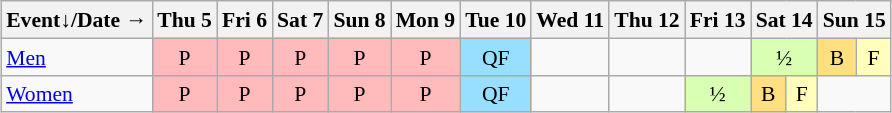<table class="wikitable" style="margin:0.5em auto; font-size:90%; line-height:1.25em;">
<tr style="text-align:center;">
<th>Event↓/Date →</th>
<th>Thu 5</th>
<th>Fri 6</th>
<th>Sat 7</th>
<th>Sun 8</th>
<th>Mon 9</th>
<th>Tue 10</th>
<th>Wed 11</th>
<th>Thu 12</th>
<th>Fri 13</th>
<th colspan=2>Sat 14</th>
<th colspan=2>Sun 15</th>
</tr>
<tr style="text-align:center;">
<td style="text-align:left;"><a href='#'>Men</a></td>
<td style="background-color:#FFBBBB;">P</td>
<td style="background-color:#FFBBBB;">P</td>
<td style="background-color:#FFBBBB;">P</td>
<td style="background-color:#FFBBBB;">P</td>
<td style="background-color:#FFBBBB;">P</td>
<td style="background-color:#97DEFF;">QF</td>
<td></td>
<td></td>
<td></td>
<td colspan=2 style="background-color:#D9FFB2;">½</td>
<td style="background-color:#FFDF80;">B</td>
<td style="background-color:#FFFFBB;">F</td>
</tr>
<tr style="text-align:center;">
<td style="text-align:left;"><a href='#'>Women</a></td>
<td style="background-color:#FFBBBB;">P</td>
<td style="background-color:#FFBBBB;">P</td>
<td style="background-color:#FFBBBB;">P</td>
<td style="background-color:#FFBBBB;">P</td>
<td style="background-color:#FFBBBB;">P</td>
<td style="background-color:#97DEFF;">QF</td>
<td></td>
<td></td>
<td style="background-color:#D9FFB2;">½</td>
<td style="background-color:#FFDF80;">B</td>
<td style="background-color:#FFFFBB;">F</td>
<td colspan=2></td>
</tr>
</table>
